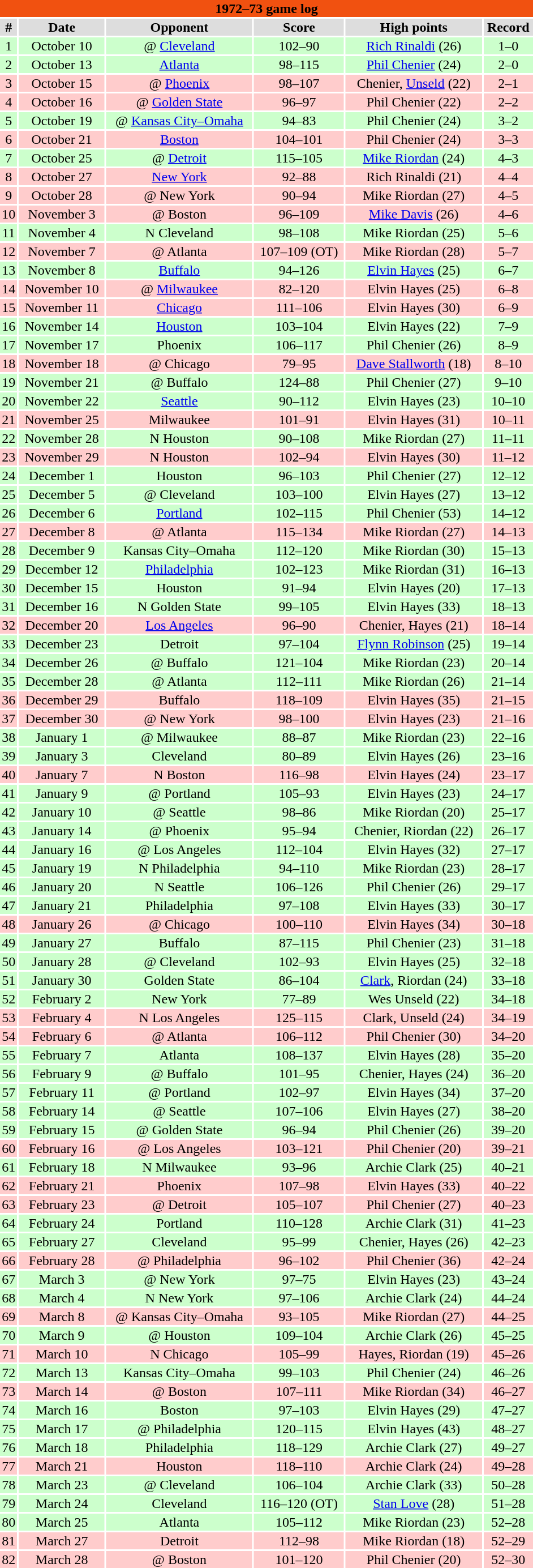<table class="toccolours collapsible" width=50% style="clear:both; margin:1.5em auto; text-align:center">
<tr>
<th colspan=11 style="background:#F15110; color:#000000;">1972–73 game log</th>
</tr>
<tr align="center" bgcolor="#dddddd">
<td><strong>#</strong></td>
<td><strong>Date</strong></td>
<td><strong>Opponent</strong></td>
<td><strong>Score</strong></td>
<td><strong>High points</strong></td>
<td><strong>Record</strong></td>
</tr>
<tr align="center" bgcolor="ccffcc">
<td>1</td>
<td>October 10</td>
<td>@ <a href='#'>Cleveland</a></td>
<td>102–90</td>
<td><a href='#'>Rich Rinaldi</a> (26)</td>
<td>1–0</td>
</tr>
<tr align="center" bgcolor="ccffcc">
<td>2</td>
<td>October 13</td>
<td><a href='#'>Atlanta</a></td>
<td>98–115</td>
<td><a href='#'>Phil Chenier</a> (24)</td>
<td>2–0</td>
</tr>
<tr align="center" bgcolor="ffcccc">
<td>3</td>
<td>October 15</td>
<td>@ <a href='#'>Phoenix</a></td>
<td>98–107</td>
<td>Chenier, <a href='#'>Unseld</a> (22)</td>
<td>2–1</td>
</tr>
<tr align="center" bgcolor="ffcccc">
<td>4</td>
<td>October 16</td>
<td>@ <a href='#'>Golden State</a></td>
<td>96–97</td>
<td>Phil Chenier (22)</td>
<td>2–2</td>
</tr>
<tr align="center" bgcolor="ccffcc">
<td>5</td>
<td>October 19</td>
<td>@ <a href='#'>Kansas City–Omaha</a></td>
<td>94–83</td>
<td>Phil Chenier (24)</td>
<td>3–2</td>
</tr>
<tr align="center" bgcolor="ffcccc">
<td>6</td>
<td>October 21</td>
<td><a href='#'>Boston</a></td>
<td>104–101</td>
<td>Phil Chenier (24)</td>
<td>3–3</td>
</tr>
<tr align="center" bgcolor="ccffcc">
<td>7</td>
<td>October 25</td>
<td>@ <a href='#'>Detroit</a></td>
<td>115–105</td>
<td><a href='#'>Mike Riordan</a> (24)</td>
<td>4–3</td>
</tr>
<tr align="center" bgcolor="ffcccc">
<td>8</td>
<td>October 27</td>
<td><a href='#'>New York</a></td>
<td>92–88</td>
<td>Rich Rinaldi (21)</td>
<td>4–4</td>
</tr>
<tr align="center" bgcolor="ffcccc">
<td>9</td>
<td>October 28</td>
<td>@ New York</td>
<td>90–94</td>
<td>Mike Riordan (27)</td>
<td>4–5</td>
</tr>
<tr align="center" bgcolor="ffcccc">
<td>10</td>
<td>November 3</td>
<td>@ Boston</td>
<td>96–109</td>
<td><a href='#'>Mike Davis</a> (26)</td>
<td>4–6</td>
</tr>
<tr align="center" bgcolor="ccffcc">
<td>11</td>
<td>November 4</td>
<td>N Cleveland</td>
<td>98–108</td>
<td>Mike Riordan (25)</td>
<td>5–6</td>
</tr>
<tr align="center" bgcolor="ffcccc">
<td>12</td>
<td>November 7</td>
<td>@ Atlanta</td>
<td>107–109 (OT)</td>
<td>Mike Riordan (28)</td>
<td>5–7</td>
</tr>
<tr align="center" bgcolor="ccffcc">
<td>13</td>
<td>November 8</td>
<td><a href='#'>Buffalo</a></td>
<td>94–126</td>
<td><a href='#'>Elvin Hayes</a> (25)</td>
<td>6–7</td>
</tr>
<tr align="center" bgcolor="ffcccc">
<td>14</td>
<td>November 10</td>
<td>@ <a href='#'>Milwaukee</a></td>
<td>82–120</td>
<td>Elvin Hayes (25)</td>
<td>6–8</td>
</tr>
<tr align="center" bgcolor="ffcccc">
<td>15</td>
<td>November 11</td>
<td><a href='#'>Chicago</a></td>
<td>111–106</td>
<td>Elvin Hayes (30)</td>
<td>6–9</td>
</tr>
<tr align="center" bgcolor="ccffcc">
<td>16</td>
<td>November 14</td>
<td><a href='#'>Houston</a></td>
<td>103–104</td>
<td>Elvin Hayes (22)</td>
<td>7–9</td>
</tr>
<tr align="center" bgcolor="ccffcc">
<td>17</td>
<td>November 17</td>
<td>Phoenix</td>
<td>106–117</td>
<td>Phil Chenier (26)</td>
<td>8–9</td>
</tr>
<tr align="center" bgcolor="ffcccc">
<td>18</td>
<td>November 18</td>
<td>@ Chicago</td>
<td>79–95</td>
<td><a href='#'>Dave Stallworth</a> (18)</td>
<td>8–10</td>
</tr>
<tr align="center" bgcolor="ccffcc">
<td>19</td>
<td>November 21</td>
<td>@ Buffalo</td>
<td>124–88</td>
<td>Phil Chenier (27)</td>
<td>9–10</td>
</tr>
<tr align="center" bgcolor="ccffcc">
<td>20</td>
<td>November 22</td>
<td><a href='#'>Seattle</a></td>
<td>90–112</td>
<td>Elvin Hayes (23)</td>
<td>10–10</td>
</tr>
<tr align="center" bgcolor="ffcccc">
<td>21</td>
<td>November 25</td>
<td>Milwaukee</td>
<td>101–91</td>
<td>Elvin Hayes (31)</td>
<td>10–11</td>
</tr>
<tr align="center" bgcolor="ccffcc">
<td>22</td>
<td>November 28</td>
<td>N Houston</td>
<td>90–108</td>
<td>Mike Riordan (27)</td>
<td>11–11</td>
</tr>
<tr align="center" bgcolor="ffcccc">
<td>23</td>
<td>November 29</td>
<td>N Houston</td>
<td>102–94</td>
<td>Elvin Hayes (30)</td>
<td>11–12</td>
</tr>
<tr align="center" bgcolor="ccffcc">
<td>24</td>
<td>December 1</td>
<td>Houston</td>
<td>96–103</td>
<td>Phil Chenier (27)</td>
<td>12–12</td>
</tr>
<tr align="center" bgcolor="ccffcc">
<td>25</td>
<td>December 5</td>
<td>@ Cleveland</td>
<td>103–100</td>
<td>Elvin Hayes (27)</td>
<td>13–12</td>
</tr>
<tr align="center" bgcolor="ccffcc">
<td>26</td>
<td>December 6</td>
<td><a href='#'>Portland</a></td>
<td>102–115</td>
<td>Phil Chenier (53)</td>
<td>14–12</td>
</tr>
<tr align="center" bgcolor="ffcccc">
<td>27</td>
<td>December 8</td>
<td>@ Atlanta</td>
<td>115–134</td>
<td>Mike Riordan (27)</td>
<td>14–13</td>
</tr>
<tr align="center" bgcolor="ccffcc">
<td>28</td>
<td>December 9</td>
<td>Kansas City–Omaha</td>
<td>112–120</td>
<td>Mike Riordan (30)</td>
<td>15–13</td>
</tr>
<tr align="center" bgcolor="ccffcc">
<td>29</td>
<td>December 12</td>
<td><a href='#'>Philadelphia</a></td>
<td>102–123</td>
<td>Mike Riordan (31)</td>
<td>16–13</td>
</tr>
<tr align="center" bgcolor="ccffcc">
<td>30</td>
<td>December 15</td>
<td>Houston</td>
<td>91–94</td>
<td>Elvin Hayes (20)</td>
<td>17–13</td>
</tr>
<tr align="center" bgcolor="ccffcc">
<td>31</td>
<td>December 16</td>
<td>N Golden State</td>
<td>99–105</td>
<td>Elvin Hayes (33)</td>
<td>18–13</td>
</tr>
<tr align="center" bgcolor="ffcccc">
<td>32</td>
<td>December 20</td>
<td><a href='#'>Los Angeles</a></td>
<td>96–90</td>
<td>Chenier, Hayes (21)</td>
<td>18–14</td>
</tr>
<tr align="center" bgcolor="ccffcc">
<td>33</td>
<td>December 23</td>
<td>Detroit</td>
<td>97–104</td>
<td><a href='#'>Flynn Robinson</a> (25)</td>
<td>19–14</td>
</tr>
<tr align="center" bgcolor="ccffcc">
<td>34</td>
<td>December 26</td>
<td>@ Buffalo</td>
<td>121–104</td>
<td>Mike Riordan (23)</td>
<td>20–14</td>
</tr>
<tr align="center" bgcolor="ccffcc">
<td>35</td>
<td>December 28</td>
<td>@ Atlanta</td>
<td>112–111</td>
<td>Mike Riordan (26)</td>
<td>21–14</td>
</tr>
<tr align="center" bgcolor="ffcccc">
<td>36</td>
<td>December 29</td>
<td>Buffalo</td>
<td>118–109</td>
<td>Elvin Hayes (35)</td>
<td>21–15</td>
</tr>
<tr align="center" bgcolor="ffcccc">
<td>37</td>
<td>December 30</td>
<td>@ New York</td>
<td>98–100</td>
<td>Elvin Hayes (23)</td>
<td>21–16</td>
</tr>
<tr align="center" bgcolor="ccffcc">
<td>38</td>
<td>January 1</td>
<td>@ Milwaukee</td>
<td>88–87</td>
<td>Mike Riordan (23)</td>
<td>22–16</td>
</tr>
<tr align="center" bgcolor="ccffcc">
<td>39</td>
<td>January 3</td>
<td>Cleveland</td>
<td>80–89</td>
<td>Elvin Hayes (26)</td>
<td>23–16</td>
</tr>
<tr align="center" bgcolor="ffcccc">
<td>40</td>
<td>January 7</td>
<td>N Boston</td>
<td>116–98</td>
<td>Elvin Hayes (24)</td>
<td>23–17</td>
</tr>
<tr align="center" bgcolor="ccffcc">
<td>41</td>
<td>January 9</td>
<td>@ Portland</td>
<td>105–93</td>
<td>Elvin Hayes (23)</td>
<td>24–17</td>
</tr>
<tr align="center" bgcolor="ccffcc">
<td>42</td>
<td>January 10</td>
<td>@ Seattle</td>
<td>98–86</td>
<td>Mike Riordan (20)</td>
<td>25–17</td>
</tr>
<tr align="center" bgcolor="ccffcc">
<td>43</td>
<td>January 14</td>
<td>@ Phoenix</td>
<td>95–94</td>
<td>Chenier, Riordan (22)</td>
<td>26–17</td>
</tr>
<tr align="center" bgcolor="ccffcc">
<td>44</td>
<td>January 16</td>
<td>@ Los Angeles</td>
<td>112–104</td>
<td>Elvin Hayes (32)</td>
<td>27–17</td>
</tr>
<tr align="center" bgcolor="ccffcc">
<td>45</td>
<td>January 19</td>
<td>N Philadelphia</td>
<td>94–110</td>
<td>Mike Riordan (23)</td>
<td>28–17</td>
</tr>
<tr align="center" bgcolor="ccffcc">
<td>46</td>
<td>January 20</td>
<td>N Seattle</td>
<td>106–126</td>
<td>Phil Chenier (26)</td>
<td>29–17</td>
</tr>
<tr align="center" bgcolor="ccffcc">
<td>47</td>
<td>January 21</td>
<td>Philadelphia</td>
<td>97–108</td>
<td>Elvin Hayes (33)</td>
<td>30–17</td>
</tr>
<tr align="center" bgcolor="ffcccc">
<td>48</td>
<td>January 26</td>
<td>@ Chicago</td>
<td>100–110</td>
<td>Elvin Hayes (34)</td>
<td>30–18</td>
</tr>
<tr align="center" bgcolor="ccffcc">
<td>49</td>
<td>January 27</td>
<td>Buffalo</td>
<td>87–115</td>
<td>Phil Chenier (23)</td>
<td>31–18</td>
</tr>
<tr align="center" bgcolor="ccffcc">
<td>50</td>
<td>January 28</td>
<td>@ Cleveland</td>
<td>102–93</td>
<td>Elvin Hayes (25)</td>
<td>32–18</td>
</tr>
<tr align="center" bgcolor="ccffcc">
<td>51</td>
<td>January 30</td>
<td>Golden State</td>
<td>86–104</td>
<td><a href='#'>Clark</a>, Riordan (24)</td>
<td>33–18</td>
</tr>
<tr align="center" bgcolor="ccffcc">
<td>52</td>
<td>February 2</td>
<td>New York</td>
<td>77–89</td>
<td>Wes Unseld (22)</td>
<td>34–18</td>
</tr>
<tr align="center" bgcolor="ffcccc">
<td>53</td>
<td>February 4</td>
<td>N Los Angeles</td>
<td>125–115</td>
<td>Clark, Unseld (24)</td>
<td>34–19</td>
</tr>
<tr align="center" bgcolor="ffcccc">
<td>54</td>
<td>February 6</td>
<td>@ Atlanta</td>
<td>106–112</td>
<td>Phil Chenier (30)</td>
<td>34–20</td>
</tr>
<tr align="center" bgcolor="ccffcc">
<td>55</td>
<td>February 7</td>
<td>Atlanta</td>
<td>108–137</td>
<td>Elvin Hayes (28)</td>
<td>35–20</td>
</tr>
<tr align="center" bgcolor="ccffcc">
<td>56</td>
<td>February 9</td>
<td>@ Buffalo</td>
<td>101–95</td>
<td>Chenier, Hayes (24)</td>
<td>36–20</td>
</tr>
<tr align="center" bgcolor="ccffcc">
<td>57</td>
<td>February 11</td>
<td>@ Portland</td>
<td>102–97</td>
<td>Elvin Hayes (34)</td>
<td>37–20</td>
</tr>
<tr align="center" bgcolor="ccffcc">
<td>58</td>
<td>February 14</td>
<td>@ Seattle</td>
<td>107–106</td>
<td>Elvin Hayes (27)</td>
<td>38–20</td>
</tr>
<tr align="center" bgcolor="ccffcc">
<td>59</td>
<td>February 15</td>
<td>@ Golden State</td>
<td>96–94</td>
<td>Phil Chenier (26)</td>
<td>39–20</td>
</tr>
<tr align="center" bgcolor="ffcccc">
<td>60</td>
<td>February 16</td>
<td>@ Los Angeles</td>
<td>103–121</td>
<td>Phil Chenier (20)</td>
<td>39–21</td>
</tr>
<tr align="center" bgcolor="ccffcc">
<td>61</td>
<td>February 18</td>
<td>N Milwaukee</td>
<td>93–96</td>
<td>Archie Clark (25)</td>
<td>40–21</td>
</tr>
<tr align="center" bgcolor="ffcccc">
<td>62</td>
<td>February 21</td>
<td>Phoenix</td>
<td>107–98</td>
<td>Elvin Hayes (33)</td>
<td>40–22</td>
</tr>
<tr align="center" bgcolor="ffcccc">
<td>63</td>
<td>February 23</td>
<td>@ Detroit</td>
<td>105–107</td>
<td>Phil Chenier (27)</td>
<td>40–23</td>
</tr>
<tr align="center" bgcolor="ccffcc">
<td>64</td>
<td>February 24</td>
<td>Portland</td>
<td>110–128</td>
<td>Archie Clark (31)</td>
<td>41–23</td>
</tr>
<tr align="center" bgcolor="ccffcc">
<td>65</td>
<td>February 27</td>
<td>Cleveland</td>
<td>95–99</td>
<td>Chenier, Hayes (26)</td>
<td>42–23</td>
</tr>
<tr align="center" bgcolor="ffcccc">
<td>66</td>
<td>February 28</td>
<td>@ Philadelphia</td>
<td>96–102</td>
<td>Phil Chenier (36)</td>
<td>42–24</td>
</tr>
<tr align="center" bgcolor="ccffcc">
<td>67</td>
<td>March 3</td>
<td>@ New York</td>
<td>97–75</td>
<td>Elvin Hayes (23)</td>
<td>43–24</td>
</tr>
<tr align="center" bgcolor="ccffcc">
<td>68</td>
<td>March 4</td>
<td>N New York</td>
<td>97–106</td>
<td>Archie Clark (24)</td>
<td>44–24</td>
</tr>
<tr align="center" bgcolor="ffcccc">
<td>69</td>
<td>March 8</td>
<td>@ Kansas City–Omaha</td>
<td>93–105</td>
<td>Mike Riordan (27)</td>
<td>44–25</td>
</tr>
<tr align="center" bgcolor="ccffcc">
<td>70</td>
<td>March 9</td>
<td>@ Houston</td>
<td>109–104</td>
<td>Archie Clark (26)</td>
<td>45–25</td>
</tr>
<tr align="center" bgcolor="ffcccc">
<td>71</td>
<td>March 10</td>
<td>N Chicago</td>
<td>105–99</td>
<td>Hayes, Riordan (19)</td>
<td>45–26</td>
</tr>
<tr align="center" bgcolor="ccffcc">
<td>72</td>
<td>March 13</td>
<td>Kansas City–Omaha</td>
<td>99–103</td>
<td>Phil Chenier (24)</td>
<td>46–26</td>
</tr>
<tr align="center" bgcolor="ffcccc">
<td>73</td>
<td>March 14</td>
<td>@ Boston</td>
<td>107–111</td>
<td>Mike Riordan (34)</td>
<td>46–27</td>
</tr>
<tr align="center" bgcolor="ccffcc">
<td>74</td>
<td>March 16</td>
<td>Boston</td>
<td>97–103</td>
<td>Elvin Hayes (29)</td>
<td>47–27</td>
</tr>
<tr align="center" bgcolor="ccffcc">
<td>75</td>
<td>March 17</td>
<td>@ Philadelphia</td>
<td>120–115</td>
<td>Elvin Hayes (43)</td>
<td>48–27</td>
</tr>
<tr align="center" bgcolor="ccffcc">
<td>76</td>
<td>March 18</td>
<td>Philadelphia</td>
<td>118–129</td>
<td>Archie Clark (27)</td>
<td>49–27</td>
</tr>
<tr align="center" bgcolor="ffcccc">
<td>77</td>
<td>March 21</td>
<td>Houston</td>
<td>118–110</td>
<td>Archie Clark (24)</td>
<td>49–28</td>
</tr>
<tr align="center" bgcolor="ccffcc">
<td>78</td>
<td>March 23</td>
<td>@ Cleveland</td>
<td>106–104</td>
<td>Archie Clark (33)</td>
<td>50–28</td>
</tr>
<tr align="center" bgcolor="ccffcc">
<td>79</td>
<td>March 24</td>
<td>Cleveland</td>
<td>116–120 (OT)</td>
<td><a href='#'>Stan Love</a> (28)</td>
<td>51–28</td>
</tr>
<tr align="center" bgcolor="ccffcc">
<td>80</td>
<td>March 25</td>
<td>Atlanta</td>
<td>105–112</td>
<td>Mike Riordan (23)</td>
<td>52–28</td>
</tr>
<tr align="center" bgcolor="ffcccc">
<td>81</td>
<td>March 27</td>
<td>Detroit</td>
<td>112–98</td>
<td>Mike Riordan (18)</td>
<td>52–29</td>
</tr>
<tr align="center" bgcolor="ffcccc">
<td>82</td>
<td>March 28</td>
<td>@ Boston</td>
<td>101–120</td>
<td>Phil Chenier (20)</td>
<td>52–30</td>
</tr>
</table>
